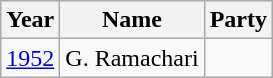<table class="wikitable sortable">
<tr>
<th>Year</th>
<th>Name</th>
<th colspan=2>Party</th>
</tr>
<tr>
<td><a href='#'>1952</a></td>
<td>G. Ramachari</td>
<td></td>
</tr>
</table>
